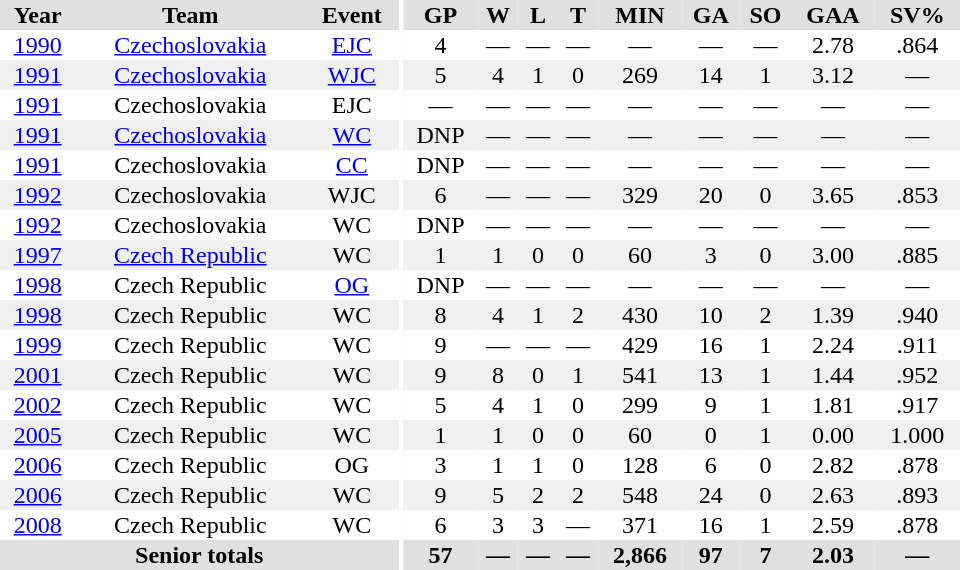<table border="0" cellpadding="1" cellspacing="0" ID="Table3" style="text-align:center; width:40em;">
<tr bgcolor="#e0e0e0">
<th>Year</th>
<th>Team</th>
<th>Event</th>
<th rowspan="99" bgcolor="#ffffff"></th>
<th>GP</th>
<th>W</th>
<th>L</th>
<th>T</th>
<th>MIN</th>
<th>GA</th>
<th>SO</th>
<th>GAA</th>
<th>SV%</th>
</tr>
<tr>
<td><a href='#'>1990</a></td>
<td><a href='#'>Czechoslovakia</a></td>
<td><a href='#'>EJC</a></td>
<td>4</td>
<td>—</td>
<td>—</td>
<td>—</td>
<td>—</td>
<td>—</td>
<td>—</td>
<td>2.78</td>
<td>.864</td>
</tr>
<tr bgcolor="#f0f0f0">
<td><a href='#'>1991</a></td>
<td><a href='#'>Czechoslovakia</a></td>
<td><a href='#'>WJC</a></td>
<td>5</td>
<td>4</td>
<td>1</td>
<td>0</td>
<td>269</td>
<td>14</td>
<td>1</td>
<td>3.12</td>
<td>—</td>
</tr>
<tr>
<td><a href='#'>1991</a></td>
<td>Czechoslovakia</td>
<td>EJC</td>
<td>—</td>
<td>—</td>
<td>—</td>
<td>—</td>
<td>—</td>
<td>—</td>
<td>—</td>
<td>—</td>
<td>—</td>
</tr>
<tr bgcolor="#f0f0f0">
<td><a href='#'>1991</a></td>
<td><a href='#'>Czechoslovakia</a></td>
<td><a href='#'>WC</a></td>
<td>DNP</td>
<td>—</td>
<td>—</td>
<td>—</td>
<td>—</td>
<td>—</td>
<td>—</td>
<td>—</td>
<td>—</td>
</tr>
<tr>
<td><a href='#'>1991</a></td>
<td>Czechoslovakia</td>
<td><a href='#'>CC</a></td>
<td>DNP</td>
<td>—</td>
<td>—</td>
<td>—</td>
<td>—</td>
<td>—</td>
<td>—</td>
<td>—</td>
<td>—</td>
</tr>
<tr bgcolor="#f0f0f0">
<td><a href='#'>1992</a></td>
<td>Czechoslovakia</td>
<td>WJC</td>
<td>6</td>
<td>—</td>
<td>—</td>
<td>—</td>
<td>329</td>
<td>20</td>
<td>0</td>
<td>3.65</td>
<td>.853</td>
</tr>
<tr>
<td><a href='#'>1992</a></td>
<td>Czechoslovakia</td>
<td>WC</td>
<td>DNP</td>
<td>—</td>
<td>—</td>
<td>—</td>
<td>—</td>
<td>—</td>
<td>—</td>
<td>—</td>
<td>—</td>
</tr>
<tr bgcolor="#f0f0f0">
<td><a href='#'>1997</a></td>
<td><a href='#'>Czech Republic</a></td>
<td>WC</td>
<td>1</td>
<td>1</td>
<td>0</td>
<td>0</td>
<td>60</td>
<td>3</td>
<td>0</td>
<td>3.00</td>
<td>.885</td>
</tr>
<tr>
<td><a href='#'>1998</a></td>
<td>Czech Republic</td>
<td><a href='#'>OG</a></td>
<td>DNP</td>
<td>—</td>
<td>—</td>
<td>—</td>
<td>—</td>
<td>—</td>
<td>—</td>
<td>—</td>
<td>—</td>
</tr>
<tr bgcolor="#f0f0f0">
<td><a href='#'>1998</a></td>
<td>Czech Republic</td>
<td>WC</td>
<td>8</td>
<td>4</td>
<td>1</td>
<td>2</td>
<td>430</td>
<td>10</td>
<td>2</td>
<td>1.39</td>
<td>.940</td>
</tr>
<tr>
<td><a href='#'>1999</a></td>
<td>Czech Republic</td>
<td>WC</td>
<td>9</td>
<td>—</td>
<td>—</td>
<td>—</td>
<td>429</td>
<td>16</td>
<td>1</td>
<td>2.24</td>
<td>.911</td>
</tr>
<tr bgcolor="#f0f0f0">
<td><a href='#'>2001</a></td>
<td>Czech Republic</td>
<td>WC</td>
<td>9</td>
<td>8</td>
<td>0</td>
<td>1</td>
<td>541</td>
<td>13</td>
<td>1</td>
<td>1.44</td>
<td>.952</td>
</tr>
<tr>
<td><a href='#'>2002</a></td>
<td>Czech Republic</td>
<td>WC</td>
<td>5</td>
<td>4</td>
<td>1</td>
<td>0</td>
<td>299</td>
<td>9</td>
<td>1</td>
<td>1.81</td>
<td>.917</td>
</tr>
<tr bgcolor="#f0f0f0">
<td><a href='#'>2005</a></td>
<td>Czech Republic</td>
<td>WC</td>
<td>1</td>
<td>1</td>
<td>0</td>
<td>0</td>
<td>60</td>
<td>0</td>
<td>1</td>
<td>0.00</td>
<td>1.000</td>
</tr>
<tr>
<td><a href='#'>2006</a></td>
<td>Czech Republic</td>
<td>OG</td>
<td>3</td>
<td>1</td>
<td>1</td>
<td>0</td>
<td>128</td>
<td>6</td>
<td>0</td>
<td>2.82</td>
<td>.878</td>
</tr>
<tr bgcolor="#f0f0f0">
<td><a href='#'>2006</a></td>
<td>Czech Republic</td>
<td>WC</td>
<td>9</td>
<td>5</td>
<td>2</td>
<td>2</td>
<td>548</td>
<td>24</td>
<td>0</td>
<td>2.63</td>
<td>.893</td>
</tr>
<tr>
<td><a href='#'>2008</a></td>
<td>Czech Republic</td>
<td>WC</td>
<td>6</td>
<td>3</td>
<td>3</td>
<td>—</td>
<td>371</td>
<td>16</td>
<td>1</td>
<td>2.59</td>
<td>.878</td>
</tr>
<tr bgcolor="#e0e0e0">
<th colspan="3">Senior totals</th>
<th>57</th>
<th>—</th>
<th>—</th>
<th>—</th>
<th>2,866</th>
<th>97</th>
<th>7</th>
<th>2.03</th>
<th>—</th>
</tr>
</table>
